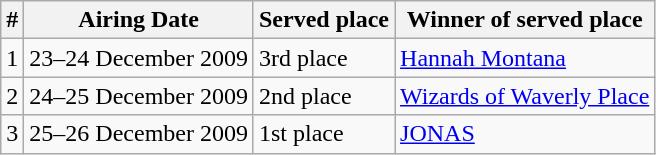<table class="wikitable">
<tr>
<th>#</th>
<th>Airing Date</th>
<th>Served place</th>
<th>Winner of served place</th>
</tr>
<tr>
<td>1</td>
<td>23–24 December 2009</td>
<td>3rd place</td>
<td><a href='#'>Hannah Montana</a></td>
</tr>
<tr>
<td>2</td>
<td>24–25 December 2009</td>
<td>2nd place</td>
<td><a href='#'>Wizards of Waverly Place</a></td>
</tr>
<tr>
<td>3</td>
<td>25–26 December 2009</td>
<td>1st place</td>
<td><a href='#'>JONAS</a></td>
</tr>
</table>
